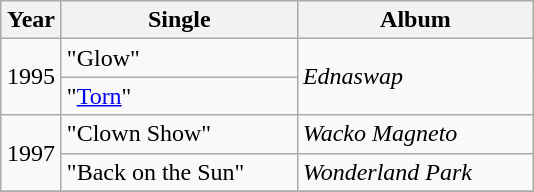<table class="wikitable">
<tr>
<th width="33">Year</th>
<th width="150">Single</th>
<th width="150">Album</th>
</tr>
<tr>
<td align="center" rowspan="2">1995</td>
<td>"Glow"</td>
<td rowspan="2"><em>Ednaswap</em></td>
</tr>
<tr>
<td>"<a href='#'>Torn</a>"</td>
</tr>
<tr>
<td align="center" rowspan="2">1997</td>
<td>"Clown Show"</td>
<td><em>Wacko Magneto</em></td>
</tr>
<tr>
<td>"Back on the Sun"</td>
<td><em>Wonderland Park</em></td>
</tr>
<tr>
</tr>
</table>
